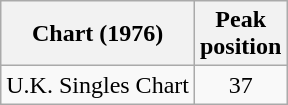<table class="wikitable sortable">
<tr>
<th align="left">Chart (1976)</th>
<th align="center">Peak<br>position</th>
</tr>
<tr>
<td align="left">U.K. Singles Chart</td>
<td align="center">37</td>
</tr>
</table>
